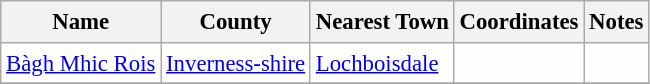<table class="wikitable sortable" style="table-layout:fixed;background-color:#FEFEFE;font-size:95%;padding:0.30em;line-height:1.35em;">
<tr>
<th scope="col">Name</th>
<th scope="col">County</th>
<th scope="col">Nearest Town</th>
<th scope="col" data-sort-type="number">Coordinates</th>
<th scope="col">Notes</th>
</tr>
<tr>
<td><a href='#'>Bàgh Mhic Rois</a></td>
<td><a href='#'>Inverness-shire</a></td>
<td><a href='#'>Lochboisdale</a></td>
<td></td>
<td></td>
</tr>
<tr>
</tr>
</table>
